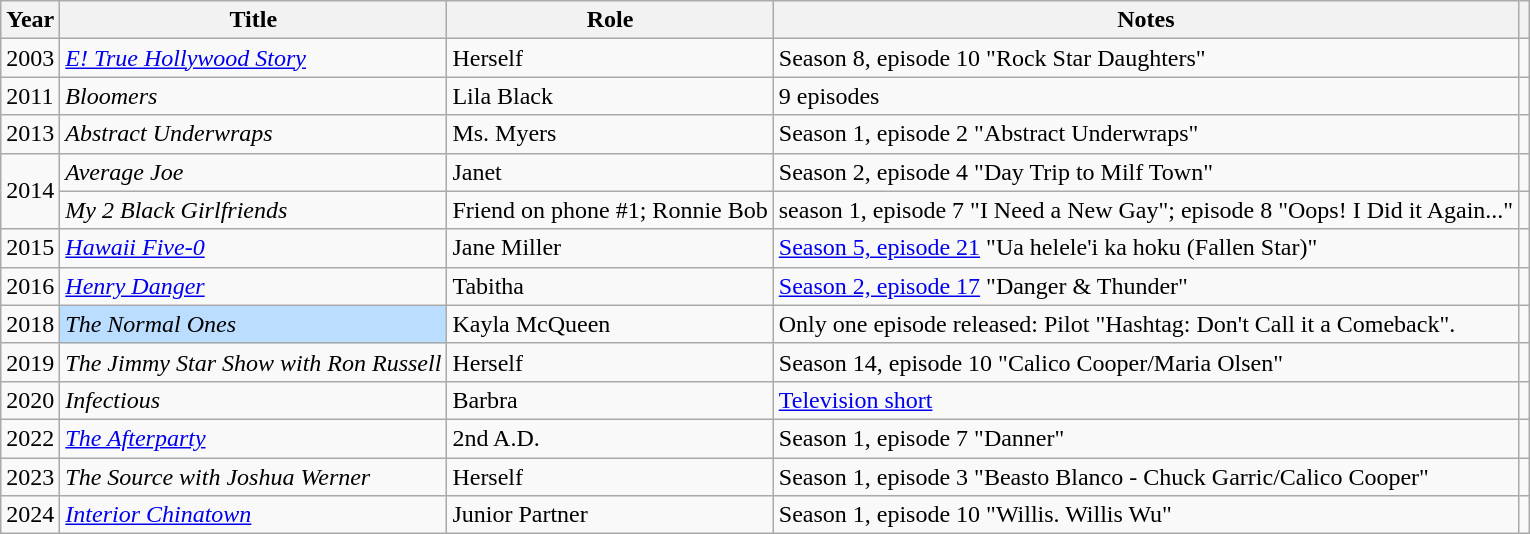<table class="wikitable">
<tr>
<th>Year</th>
<th>Title</th>
<th>Role</th>
<th>Notes</th>
<th></th>
</tr>
<tr>
<td>2003</td>
<td><em><a href='#'>E! True Hollywood Story</a></em></td>
<td>Herself</td>
<td>Season 8, episode 10 "Rock Star Daughters"</td>
<td></td>
</tr>
<tr>
<td>2011</td>
<td><em>Bloomers</em></td>
<td>Lila Black</td>
<td>9 episodes</td>
<td></td>
</tr>
<tr>
<td>2013</td>
<td><em>Abstract Underwraps</em></td>
<td>Ms. Myers</td>
<td>Season 1, episode 2 "Abstract Underwraps"</td>
<td></td>
</tr>
<tr>
<td rowspan="2">2014</td>
<td><em>Average Joe</em></td>
<td>Janet</td>
<td>Season 2, episode 4 "Day Trip to Milf Town"</td>
<td></td>
</tr>
<tr>
<td><em>My 2 Black Girlfriends</em></td>
<td>Friend on phone #1; Ronnie Bob</td>
<td>season 1, episode 7 "I Need a New Gay"; episode 8 "Oops! I Did it Again..."</td>
<td></td>
</tr>
<tr>
<td>2015</td>
<td><a href='#'><em>Hawaii Five-0</em></a></td>
<td>Jane Miller</td>
<td><a href='#'>Season 5, episode 21</a> "Ua helele'i ka hoku (Fallen Star)"</td>
<td></td>
</tr>
<tr>
<td>2016</td>
<td><em><a href='#'>Henry Danger</a></em></td>
<td>Tabitha</td>
<td><a href='#'>Season 2, episode 17</a> "Danger & Thunder"</td>
<td></td>
</tr>
<tr>
<td>2018</td>
<td style="background:#bdf;"><em>The Normal Ones</em> </td>
<td>Kayla McQueen</td>
<td>Only one episode released: Pilot "Hashtag: Don't Call it a Comeback".</td>
<td></td>
</tr>
<tr>
<td>2019</td>
<td><em>The Jimmy Star Show with Ron Russell</em></td>
<td>Herself</td>
<td>Season 14, episode 10 "Calico Cooper/Maria Olsen"</td>
<td></td>
</tr>
<tr>
<td>2020</td>
<td><em>Infectious</em></td>
<td>Barbra</td>
<td><a href='#'>Television short</a></td>
<td></td>
</tr>
<tr>
<td>2022</td>
<td><em><a href='#'>The Afterparty</a></em></td>
<td>2nd A.D.</td>
<td>Season 1, episode 7 "Danner"</td>
<td></td>
</tr>
<tr>
<td>2023</td>
<td><em>The Source with Joshua Werner</em></td>
<td>Herself</td>
<td>Season 1, episode 3 "Beasto Blanco - Chuck Garric/Calico Cooper"</td>
<td></td>
</tr>
<tr>
<td>2024</td>
<td><em><a href='#'>Interior Chinatown</a></em></td>
<td>Junior Partner</td>
<td>Season 1, episode 10 "Willis. Willis Wu"</td>
<td></td>
</tr>
</table>
